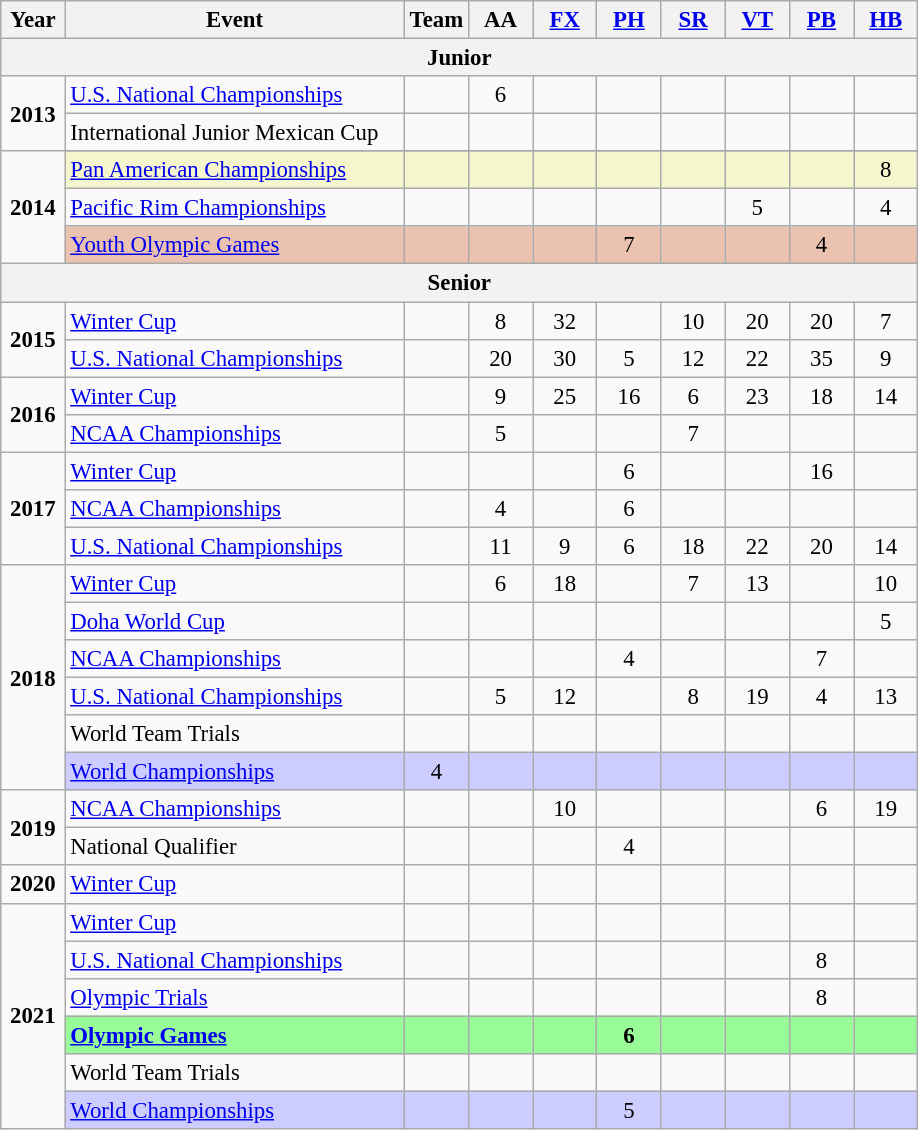<table class="wikitable sortable" style="text-align:center; font-size:95%;">
<tr>
<th width=7% class=unsortable>Year</th>
<th width=37% class=unsortable>Event</th>
<th width=7% class=unsortable>Team</th>
<th width=7% class=unsortable>AA</th>
<th width=7% class=unsortable><a href='#'>FX</a></th>
<th width=7% class=unsortable><a href='#'>PH</a></th>
<th width=7% class=unsortable><a href='#'>SR</a></th>
<th width=7% class=unsortable><a href='#'>VT</a></th>
<th width=7% class=unsortable><a href='#'>PB</a></th>
<th width=7% class=unsortable><a href='#'>HB</a></th>
</tr>
<tr>
<th colspan="10">Junior</th>
</tr>
<tr>
<td rowspan="2"><strong>2013</strong></td>
<td align=left><a href='#'>U.S. National Championships</a></td>
<td></td>
<td>6</td>
<td></td>
<td></td>
<td></td>
<td></td>
<td></td>
<td></td>
</tr>
<tr>
<td align=left>International Junior Mexican Cup</td>
<td></td>
<td></td>
<td></td>
<td></td>
<td></td>
<td></td>
<td></td>
<td></td>
</tr>
<tr>
<td rowspan="4"><strong>2014</strong></td>
</tr>
<tr bgcolor=#F5F6CE>
<td align=left><a href='#'>Pan American Championships</a></td>
<td></td>
<td></td>
<td></td>
<td></td>
<td></td>
<td></td>
<td></td>
<td>8</td>
</tr>
<tr>
<td align=left><a href='#'>Pacific Rim Championships</a></td>
<td></td>
<td></td>
<td></td>
<td></td>
<td></td>
<td>5</td>
<td></td>
<td>4</td>
</tr>
<tr bgcolor=#EBC2AF>
<td align=left><a href='#'>Youth Olympic Games</a></td>
<td></td>
<td></td>
<td></td>
<td>7</td>
<td></td>
<td></td>
<td>4</td>
<td></td>
</tr>
<tr>
<th colspan="10">Senior</th>
</tr>
<tr>
<td rowspan="2"><strong>2015</strong></td>
<td align=left><a href='#'>Winter Cup</a></td>
<td></td>
<td>8</td>
<td>32</td>
<td></td>
<td>10</td>
<td>20</td>
<td>20</td>
<td>7</td>
</tr>
<tr>
<td align=left><a href='#'>U.S. National Championships</a></td>
<td></td>
<td>20</td>
<td>30</td>
<td>5</td>
<td>12</td>
<td>22</td>
<td>35</td>
<td>9</td>
</tr>
<tr>
<td rowspan="2"><strong>2016</strong></td>
<td align=left><a href='#'>Winter Cup</a></td>
<td></td>
<td>9</td>
<td>25</td>
<td>16</td>
<td>6</td>
<td>23</td>
<td>18</td>
<td>14</td>
</tr>
<tr>
<td align=left><a href='#'>NCAA Championships</a></td>
<td></td>
<td>5</td>
<td></td>
<td></td>
<td>7</td>
<td></td>
<td></td>
<td></td>
</tr>
<tr>
<td rowspan="3"><strong>2017</strong></td>
<td align=left><a href='#'>Winter Cup</a></td>
<td></td>
<td></td>
<td></td>
<td>6</td>
<td></td>
<td></td>
<td>16</td>
<td></td>
</tr>
<tr>
<td align=left><a href='#'>NCAA Championships</a></td>
<td></td>
<td>4</td>
<td></td>
<td>6</td>
<td></td>
<td></td>
<td></td>
<td></td>
</tr>
<tr>
<td align=left><a href='#'>U.S. National Championships</a></td>
<td></td>
<td>11</td>
<td>9</td>
<td>6</td>
<td>18</td>
<td>22</td>
<td>20</td>
<td>14</td>
</tr>
<tr>
<td rowspan="6"><strong>2018</strong></td>
<td align=left><a href='#'>Winter Cup</a></td>
<td></td>
<td>6</td>
<td>18</td>
<td></td>
<td>7</td>
<td>13</td>
<td></td>
<td>10</td>
</tr>
<tr>
<td align=left><a href='#'>Doha World Cup</a></td>
<td></td>
<td></td>
<td></td>
<td></td>
<td></td>
<td></td>
<td></td>
<td>5</td>
</tr>
<tr>
<td align=left><a href='#'>NCAA Championships</a></td>
<td></td>
<td></td>
<td></td>
<td>4</td>
<td></td>
<td></td>
<td>7</td>
<td></td>
</tr>
<tr>
<td align=left><a href='#'>U.S. National Championships</a></td>
<td></td>
<td>5</td>
<td>12</td>
<td></td>
<td>8</td>
<td>19</td>
<td>4</td>
<td>13</td>
</tr>
<tr>
<td align=left>World Team Trials</td>
<td></td>
<td></td>
<td></td>
<td></td>
<td></td>
<td></td>
<td></td>
<td></td>
</tr>
<tr bgcolor=#CCCCFF>
<td align=left><a href='#'>World Championships</a></td>
<td>4</td>
<td></td>
<td></td>
<td></td>
<td></td>
<td></td>
<td></td>
<td></td>
</tr>
<tr>
<td rowspan="2"><strong>2019</strong></td>
<td align=left><a href='#'>NCAA Championships</a></td>
<td></td>
<td></td>
<td>10</td>
<td></td>
<td></td>
<td></td>
<td>6</td>
<td>19</td>
</tr>
<tr>
<td align=left>National Qualifier</td>
<td></td>
<td></td>
<td></td>
<td>4</td>
<td></td>
<td></td>
<td></td>
<td></td>
</tr>
<tr>
<td rowspan="1"><strong>2020</strong></td>
<td align=left><a href='#'>Winter Cup</a></td>
<td></td>
<td></td>
<td></td>
<td></td>
<td></td>
<td></td>
<td></td>
<td></td>
</tr>
<tr>
<td rowspan="6"><strong>2021</strong></td>
<td align=left><a href='#'>Winter Cup</a></td>
<td></td>
<td></td>
<td></td>
<td></td>
<td></td>
<td></td>
<td></td>
<td></td>
</tr>
<tr>
<td align=left><a href='#'>U.S. National Championships</a></td>
<td></td>
<td></td>
<td></td>
<td></td>
<td></td>
<td></td>
<td>8</td>
<td></td>
</tr>
<tr>
<td align=left><a href='#'>Olympic Trials</a></td>
<td></td>
<td></td>
<td></td>
<td></td>
<td></td>
<td></td>
<td>8</td>
<td></td>
</tr>
<tr bgcolor=98FB98>
<td align=left><strong><a href='#'>Olympic Games</a></strong></td>
<td></td>
<td></td>
<td></td>
<td><strong>6</strong></td>
<td></td>
<td></td>
<td></td>
<td></td>
</tr>
<tr>
<td align=left>World Team Trials</td>
<td></td>
<td></td>
<td></td>
<td></td>
<td></td>
<td></td>
<td></td>
<td></td>
</tr>
<tr bgcolor=#CCCCFF>
<td align=left><a href='#'>World Championships</a></td>
<td></td>
<td></td>
<td></td>
<td>5</td>
<td></td>
<td></td>
<td></td>
<td></td>
</tr>
</table>
